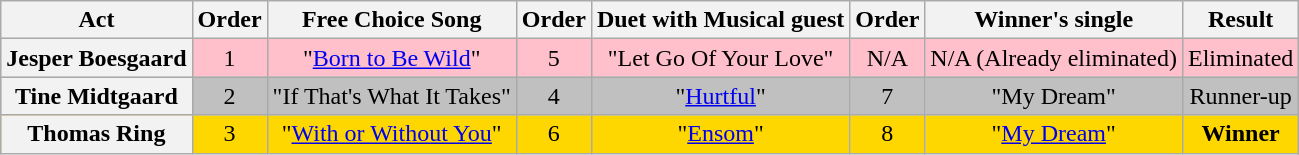<table class="wikitable plainrowheaders" style="text-align:center;">
<tr>
<th>Act</th>
<th>Order</th>
<th>Free Choice Song</th>
<th>Order</th>
<th>Duet with Musical guest </th>
<th>Order</th>
<th>Winner's single</th>
<th>Result</th>
</tr>
<tr bgcolor="pink">
<th scope="row">Jesper Boesgaard</th>
<td>1</td>
<td>"<a href='#'>Born to Be Wild</a>"</td>
<td>5</td>
<td>"Let Go Of Your Love" </td>
<td>N/A</td>
<td>N/A (Already eliminated)</td>
<td>Eliminated</td>
</tr>
<tr bgcolor="silver">
<th scope="row">Tine Midtgaard</th>
<td>2</td>
<td>"If That's What It Takes"</td>
<td>4</td>
<td>"<a href='#'>Hurtful</a>" </td>
<td>7</td>
<td>"My Dream"</td>
<td>Runner-up</td>
</tr>
<tr bgcolor="gold">
<th scope="row">Thomas Ring</th>
<td>3</td>
<td>"<a href='#'>With or Without You</a>"</td>
<td>6</td>
<td>"<a href='#'>Ensom</a>" </td>
<td>8</td>
<td>"<a href='#'>My Dream</a>"</td>
<td><strong>Winner</strong></td>
</tr>
</table>
